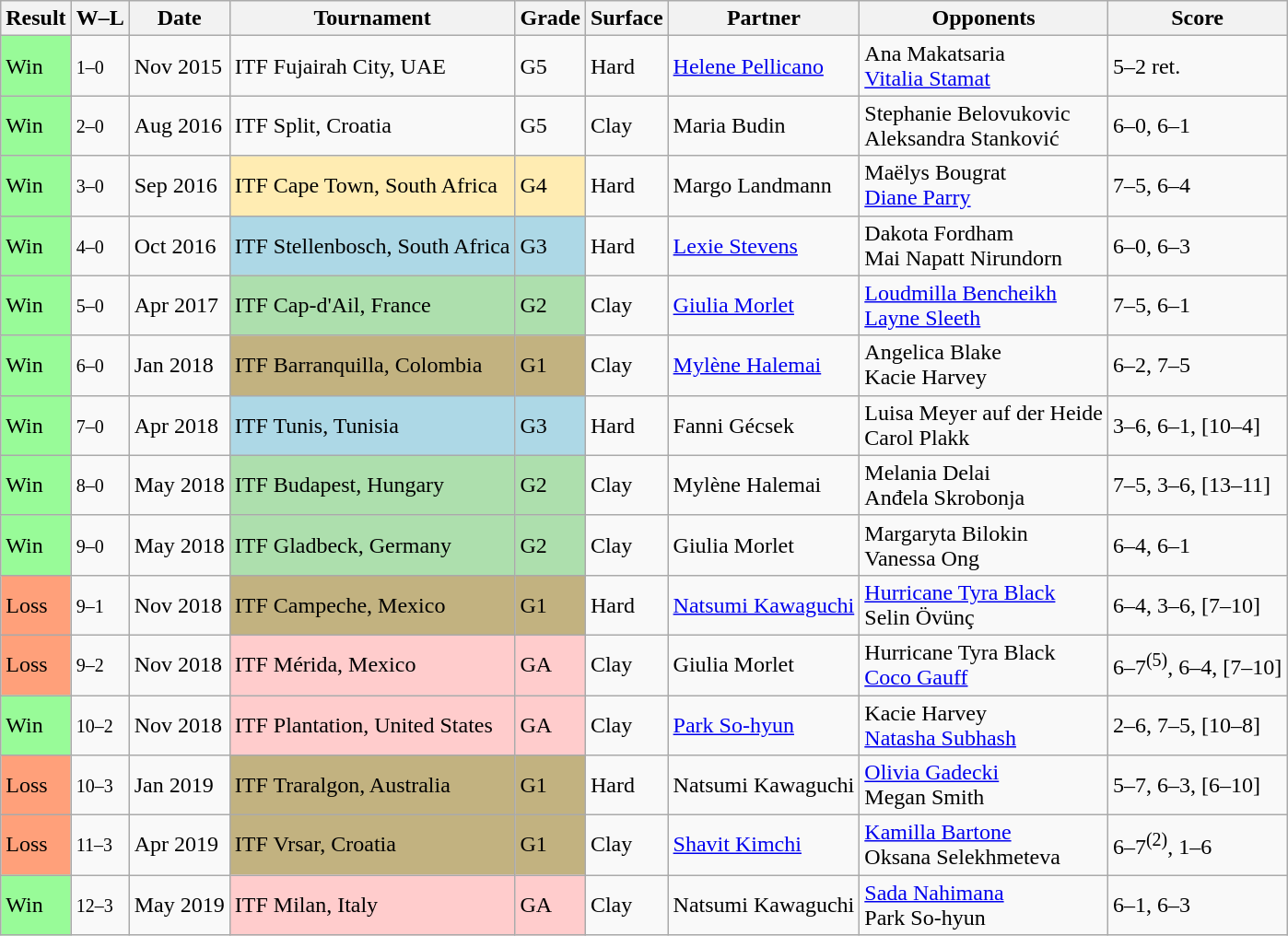<table class="sortable wikitable">
<tr>
<th>Result</th>
<th class="unsortable">W–L</th>
<th>Date</th>
<th>Tournament</th>
<th>Grade</th>
<th>Surface</th>
<th>Partner</th>
<th>Opponents</th>
<th class="unsortable">Score</th>
</tr>
<tr>
<td bgcolor="98FB98">Win</td>
<td><small>1–0</small></td>
<td>Nov 2015</td>
<td>ITF Fujairah City, UAE</td>
<td>G5</td>
<td>Hard</td>
<td> <a href='#'>Helene Pellicano</a></td>
<td> Ana Makatsaria <br>  <a href='#'>Vitalia Stamat</a></td>
<td>5–2 ret.</td>
</tr>
<tr>
<td bgcolor="98FB98">Win</td>
<td><small>2–0</small></td>
<td>Aug 2016</td>
<td>ITF Split, Croatia</td>
<td>G5</td>
<td>Clay</td>
<td> Maria Budin</td>
<td> Stephanie Belovukovic <br>  Aleksandra Stanković</td>
<td>6–0, 6–1</td>
</tr>
<tr>
<td bgcolor="98FB98">Win</td>
<td><small>3–0</small></td>
<td>Sep 2016</td>
<td bgcolor="#ffecb2">ITF Cape Town, South Africa</td>
<td bgcolor="#ffecb2">G4</td>
<td>Hard</td>
<td> Margo Landmann</td>
<td> Maëlys Bougrat <br>  <a href='#'>Diane Parry</a></td>
<td>7–5, 6–4</td>
</tr>
<tr>
<td bgcolor="98FB98">Win</td>
<td><small>4–0</small></td>
<td>Oct 2016</td>
<td bgcolor="lightblue">ITF Stellenbosch, South Africa</td>
<td bgcolor="lightblue">G3</td>
<td>Hard</td>
<td> <a href='#'>Lexie Stevens</a></td>
<td> Dakota Fordham <br>  Mai Napatt Nirundorn</td>
<td>6–0, 6–3</td>
</tr>
<tr>
<td bgcolor="98FB98">Win</td>
<td><small>5–0</small></td>
<td>Apr 2017</td>
<td bgcolor="#ADDFAD">ITF Cap-d'Ail, France</td>
<td bgcolor="#ADDFAD">G2</td>
<td>Clay</td>
<td> <a href='#'>Giulia Morlet</a></td>
<td> <a href='#'>Loudmilla Bencheikh</a> <br>  <a href='#'>Layne Sleeth</a></td>
<td>7–5, 6–1</td>
</tr>
<tr>
<td bgcolor="98FB98">Win</td>
<td><small>6–0</small></td>
<td>Jan 2018</td>
<td bgcolor="#C2B280">ITF Barranquilla, Colombia</td>
<td bgcolor="#C2B280">G1</td>
<td>Clay</td>
<td> <a href='#'>Mylène Halemai</a></td>
<td> Angelica Blake <br>  Kacie Harvey</td>
<td>6–2, 7–5</td>
</tr>
<tr>
<td bgcolor="98FB98">Win</td>
<td><small>7–0</small></td>
<td>Apr 2018</td>
<td bgcolor="lightblue">ITF Tunis, Tunisia</td>
<td bgcolor="lightblue">G3</td>
<td>Hard</td>
<td> Fanni Gécsek</td>
<td> Luisa Meyer auf der Heide <br>  Carol Plakk</td>
<td>3–6, 6–1, [10–4]</td>
</tr>
<tr>
<td bgcolor="98FB98">Win</td>
<td><small>8–0</small></td>
<td>May 2018</td>
<td bgcolor="#ADDFAD">ITF Budapest, Hungary</td>
<td bgcolor="#ADDFAD">G2</td>
<td>Clay</td>
<td> Mylène Halemai</td>
<td> Melania Delai <br>  Anđela Skrobonja</td>
<td>7–5, 3–6, [13–11]</td>
</tr>
<tr>
<td bgcolor="98FB98">Win</td>
<td><small>9–0</small></td>
<td>May 2018</td>
<td bgcolor="#ADDFAD">ITF Gladbeck, Germany</td>
<td bgcolor="#ADDFAD">G2</td>
<td>Clay</td>
<td> Giulia Morlet</td>
<td> Margaryta Bilokin <br>  Vanessa Ong</td>
<td>6–4, 6–1</td>
</tr>
<tr>
<td style="background:#ffa07a;">Loss</td>
<td><small>9–1</small></td>
<td>Nov 2018</td>
<td bgcolor="#C2B280">ITF Campeche, Mexico</td>
<td bgcolor="#C2B280">G1</td>
<td>Hard</td>
<td> <a href='#'>Natsumi Kawaguchi</a></td>
<td> <a href='#'>Hurricane Tyra Black</a> <br>  Selin Övünç</td>
<td>6–4, 3–6, [7–10]</td>
</tr>
<tr>
<td style="background:#ffa07a;">Loss</td>
<td><small>9–2</small></td>
<td>Nov 2018</td>
<td bgcolor="#FFCCCC">ITF Mérida, Mexico</td>
<td bgcolor="#FFCCCC">GA</td>
<td>Clay</td>
<td> Giulia Morlet</td>
<td> Hurricane Tyra Black <br>  <a href='#'>Coco Gauff</a></td>
<td>6–7<sup>(5)</sup>, 6–4, [7–10]</td>
</tr>
<tr>
<td bgcolor="98FB98">Win</td>
<td><small>10–2</small></td>
<td>Nov 2018</td>
<td bgcolor="#FFCCCC">ITF Plantation, United States</td>
<td bgcolor="#FFCCCC">GA</td>
<td>Clay</td>
<td> <a href='#'>Park So-hyun</a></td>
<td> Kacie Harvey <br>  <a href='#'>Natasha Subhash</a></td>
<td>2–6, 7–5, [10–8]</td>
</tr>
<tr>
<td style="background:#ffa07a;">Loss</td>
<td><small>10–3</small></td>
<td>Jan 2019</td>
<td bgcolor="#C2B280">ITF Traralgon, Australia</td>
<td bgcolor="#C2B280">G1</td>
<td>Hard</td>
<td> Natsumi Kawaguchi</td>
<td> <a href='#'>Olivia Gadecki</a> <br>  Megan Smith</td>
<td>5–7, 6–3, [6–10]</td>
</tr>
<tr>
<td style="background:#ffa07a;">Loss</td>
<td><small>11–3</small></td>
<td>Apr 2019</td>
<td bgcolor="#C2B280">ITF Vrsar, Croatia</td>
<td bgcolor="#C2B280">G1</td>
<td>Clay</td>
<td> <a href='#'>Shavit Kimchi</a></td>
<td> <a href='#'>Kamilla Bartone</a> <br>  Oksana Selekhmeteva</td>
<td>6–7<sup>(2)</sup>, 1–6</td>
</tr>
<tr>
<td bgcolor="98FB98">Win</td>
<td><small>12–3</small></td>
<td>May 2019</td>
<td bgcolor="#FFCCCC">ITF Milan, Italy</td>
<td bgcolor="#FFCCCC">GA</td>
<td>Clay</td>
<td> Natsumi Kawaguchi</td>
<td> <a href='#'>Sada Nahimana</a> <br>  Park So-hyun</td>
<td>6–1, 6–3</td>
</tr>
</table>
